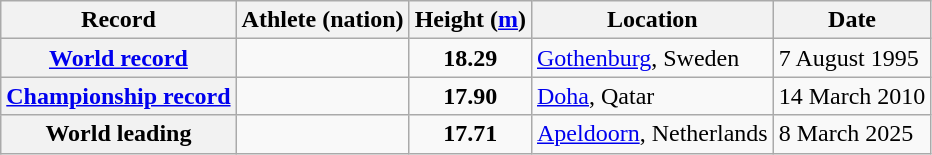<table class="wikitable">
<tr>
<th scope="col">Record</th>
<th scope="col">Athlete (nation)</th>
<th scope="col">Height (<a href='#'>m</a>)</th>
<th scope="col">Location</th>
<th scope="col">Date</th>
</tr>
<tr>
<th scope="row"><a href='#'>World record</a></th>
<td></td>
<td align="center"><strong>18.29</strong></td>
<td><a href='#'>Gothenburg</a>, Sweden</td>
<td>7 August 1995</td>
</tr>
<tr>
<th scope="row"><a href='#'>Championship record</a></th>
<td></td>
<td align="center"><strong>17.90</strong></td>
<td><a href='#'>Doha</a>, Qatar</td>
<td>14 March 2010</td>
</tr>
<tr>
<th scope="row">World leading</th>
<td></td>
<td align="center"><strong>17.71</strong></td>
<td><a href='#'>Apeldoorn</a>, Netherlands</td>
<td>8 March 2025</td>
</tr>
</table>
